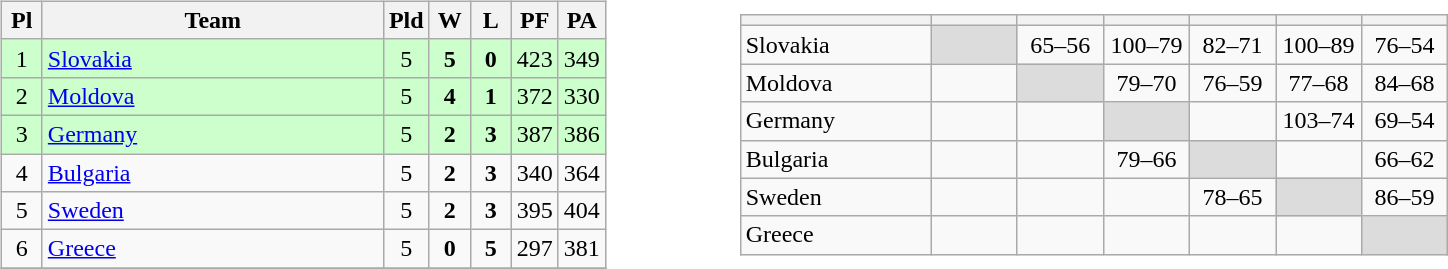<table>
<tr>
<td width="50%"><br><table class="wikitable" style="text-align: center;">
<tr>
<th width=20>Pl</th>
<th width=220>Team</th>
<th width=20>Pld</th>
<th width=20>W</th>
<th width=20>L</th>
<th width=20>PF</th>
<th width=20>PA</th>
</tr>
<tr bgcolor=ccffcc>
<td>1</td>
<td align="left"> <a href='#'>Slovakia</a></td>
<td>5</td>
<td><strong>5</strong></td>
<td><strong>0</strong></td>
<td>423</td>
<td>349</td>
</tr>
<tr bgcolor=ccffcc>
<td>2</td>
<td align="left"> <a href='#'>Moldova</a></td>
<td>5</td>
<td><strong>4</strong></td>
<td><strong>1</strong></td>
<td>372</td>
<td>330</td>
</tr>
<tr bgcolor=ccffcc>
<td>3</td>
<td align="left"> <a href='#'>Germany</a></td>
<td>5</td>
<td><strong>2</strong></td>
<td><strong>3</strong></td>
<td>387</td>
<td>386</td>
</tr>
<tr>
<td>4</td>
<td align="left"> <a href='#'>Bulgaria</a></td>
<td>5</td>
<td><strong>2</strong></td>
<td><strong>3</strong></td>
<td>340</td>
<td>364</td>
</tr>
<tr>
<td>5</td>
<td align="left"> <a href='#'>Sweden</a></td>
<td>5</td>
<td><strong>2</strong></td>
<td><strong>3</strong></td>
<td>395</td>
<td>404</td>
</tr>
<tr>
<td>6</td>
<td align="left"> <a href='#'>Greece</a></td>
<td>5</td>
<td><strong>0</strong></td>
<td><strong>5</strong></td>
<td>297</td>
<td>381</td>
</tr>
<tr>
</tr>
</table>
</td>
<td><br><table class="wikitable" style="text-align:center">
<tr>
<th width="120"></th>
<th width="50"></th>
<th width="50"></th>
<th width="50"></th>
<th width="50"></th>
<th width="50"></th>
<th width="50"></th>
</tr>
<tr>
<td align=left> Slovakia</td>
<td bgcolor="#DCDCDC"></td>
<td>65–56</td>
<td>100–79</td>
<td>82–71</td>
<td>100–89</td>
<td>76–54</td>
</tr>
<tr>
<td align=left> Moldova</td>
<td></td>
<td bgcolor="#DCDCDC"></td>
<td>79–70</td>
<td>76–59</td>
<td>77–68</td>
<td>84–68</td>
</tr>
<tr>
<td align=left> Germany</td>
<td></td>
<td></td>
<td bgcolor="#DCDCDC"></td>
<td></td>
<td>103–74</td>
<td>69–54</td>
</tr>
<tr>
<td align=left> Bulgaria</td>
<td></td>
<td></td>
<td>79–66</td>
<td bgcolor="#DCDCDC"></td>
<td></td>
<td>66–62</td>
</tr>
<tr>
<td align=left> Sweden</td>
<td></td>
<td></td>
<td></td>
<td>78–65</td>
<td bgcolor="#DCDCDC"></td>
<td>86–59</td>
</tr>
<tr>
<td align=left> Greece</td>
<td></td>
<td></td>
<td></td>
<td></td>
<td></td>
<td bgcolor="#DCDCDC"></td>
</tr>
</table>
</td>
</tr>
</table>
